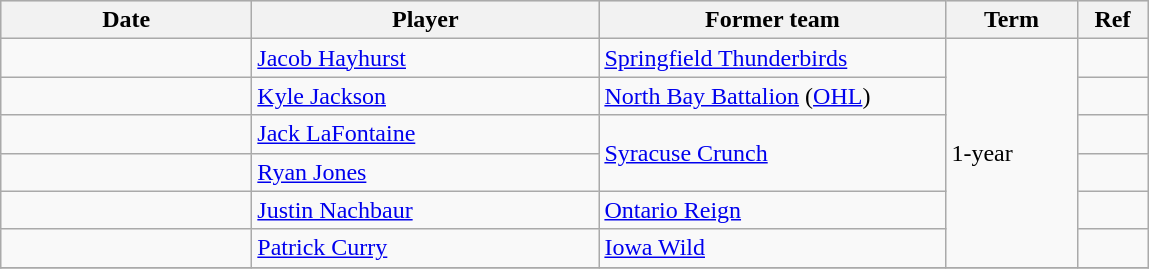<table class="wikitable">
<tr style="background:#ddd; text-align:center;">
<th style="width: 10em;">Date</th>
<th style="width: 14em;">Player</th>
<th style="width: 14em;">Former team</th>
<th style="width: 5em;">Term</th>
<th style="width: 2.5em;">Ref</th>
</tr>
<tr>
<td></td>
<td><a href='#'>Jacob Hayhurst</a></td>
<td><a href='#'>Springfield Thunderbirds</a></td>
<td rowspan=6>1-year</td>
<td></td>
</tr>
<tr>
<td></td>
<td><a href='#'>Kyle Jackson</a></td>
<td><a href='#'>North Bay Battalion</a> (<a href='#'>OHL</a>)</td>
<td></td>
</tr>
<tr>
<td></td>
<td><a href='#'>Jack LaFontaine</a></td>
<td rowspan=2><a href='#'>Syracuse Crunch</a></td>
<td></td>
</tr>
<tr>
<td></td>
<td><a href='#'>Ryan Jones</a></td>
<td></td>
</tr>
<tr>
<td></td>
<td><a href='#'>Justin Nachbaur</a></td>
<td><a href='#'>Ontario Reign</a></td>
<td></td>
</tr>
<tr>
<td></td>
<td><a href='#'>Patrick Curry</a></td>
<td><a href='#'>Iowa Wild</a></td>
<td></td>
</tr>
<tr>
</tr>
</table>
